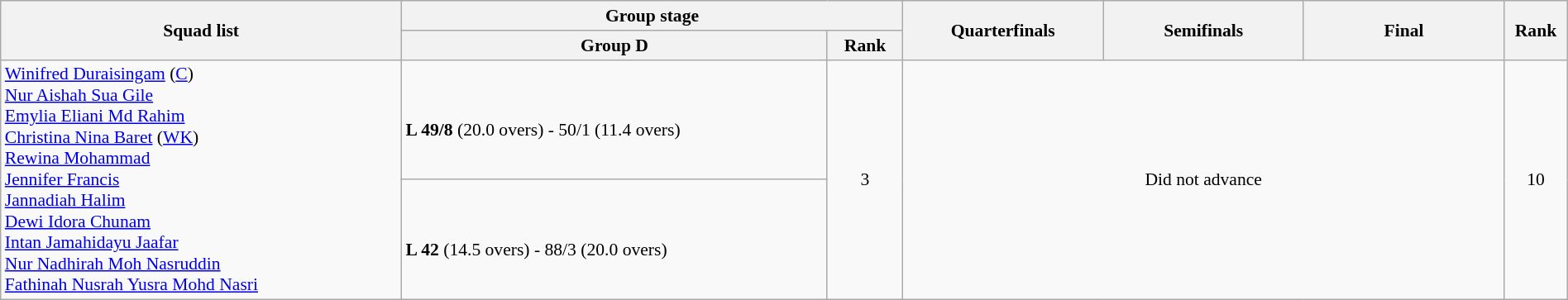<table class=wikitable width="100%" style="font-size:90%; text-align:center">
<tr>
<th rowspan=2 width=20%>Squad list</th>
<th colspan=2 width=25%>Group stage</th>
<th rowspan=2 width=10%>Quarterfinals</th>
<th rowspan=2 width=10%>Semifinals</th>
<th rowspan=2 width=10%>Final</th>
<th rowspan=2 width=3%>Rank</th>
</tr>
<tr>
<th>Group D</th>
<th>Rank</th>
</tr>
<tr>
<td rowspan=2 align=left><a href='#'>Winifred Duraisingam</a> (<a href='#'>C</a>)<br><a href='#'>Nur Aishah Sua Gile</a><br><a href='#'>Emylia Eliani Md Rahim</a><br><a href='#'>Christina Nina Baret</a> (<a href='#'>WK</a>)<br><a href='#'>Rewina Mohammad</a><br><a href='#'>Jennifer Francis</a><br><a href='#'>Jannadiah Halim</a><br><a href='#'>Dewi Idora Chunam</a><br><a href='#'>Intan Jamahidayu Jaafar</a><br><a href='#'>Nur Nadhirah Moh Nasruddin</a><br><a href='#'>Fathinah Nusrah Yusra Mohd Nasri</a></td>
<td align=left><br><strong>L 49/8</strong> (20.0 overs) - 50/1 (11.4 overs)</td>
<td rowspan=2>3</td>
<td rowspan=2 colspan=3>Did not advance</td>
<td rowspan=2>10</td>
</tr>
<tr>
<td align=left><br><strong>L 42</strong> (14.5 overs) - 88/3 (20.0 overs)</td>
</tr>
</table>
